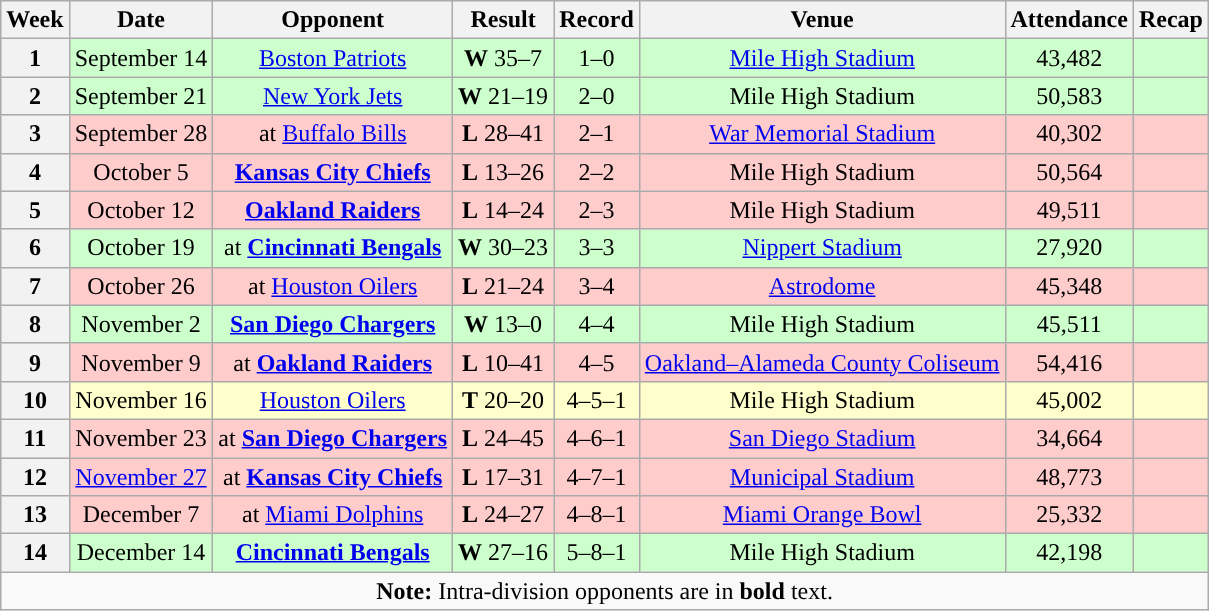<table class="wikitable" style="text-align:center">
<tr>
<th>Week</th>
<th>Date</th>
<th>Opponent</th>
<th>Result</th>
<th>Record</th>
<th>Venue</th>
<th>Attendance</th>
<th>Recap</th>
</tr>
<tr style="background:#cfc">
<th>1</th>
<td>September 14</td>
<td><a href='#'>Boston Patriots</a></td>
<td><strong>W</strong> 35–7</td>
<td>1–0</td>
<td><a href='#'>Mile High Stadium</a></td>
<td>43,482</td>
<td></td>
</tr>
<tr style="background:#cfc">
<th>2</th>
<td>September 21</td>
<td><a href='#'>New York Jets</a></td>
<td><strong>W</strong> 21–19</td>
<td>2–0</td>
<td>Mile High Stadium</td>
<td>50,583</td>
<td></td>
</tr>
<tr style="background:#fcc">
<th>3</th>
<td>September 28</td>
<td>at <a href='#'>Buffalo Bills</a></td>
<td><strong>L</strong> 28–41</td>
<td>2–1</td>
<td><a href='#'>War Memorial Stadium</a></td>
<td>40,302</td>
<td></td>
</tr>
<tr style="background:#fcc">
<th>4</th>
<td>October 5</td>
<td><strong><a href='#'>Kansas City Chiefs</a></strong></td>
<td><strong>L</strong> 13–26</td>
<td>2–2</td>
<td>Mile High Stadium</td>
<td>50,564</td>
<td></td>
</tr>
<tr style="background:#fcc">
<th>5</th>
<td>October 12</td>
<td><strong><a href='#'>Oakland Raiders</a></strong></td>
<td><strong>L</strong> 14–24</td>
<td>2–3</td>
<td>Mile High Stadium</td>
<td>49,511</td>
<td></td>
</tr>
<tr style="background:#cfc">
<th>6</th>
<td>October 19</td>
<td>at <strong><a href='#'>Cincinnati Bengals</a></strong></td>
<td><strong>W</strong> 30–23</td>
<td>3–3</td>
<td><a href='#'>Nippert Stadium</a></td>
<td>27,920</td>
<td></td>
</tr>
<tr style="background:#fcc">
<th>7</th>
<td>October 26</td>
<td>at <a href='#'>Houston Oilers</a></td>
<td><strong>L</strong> 21–24</td>
<td>3–4</td>
<td><a href='#'>Astrodome</a></td>
<td>45,348</td>
<td></td>
</tr>
<tr style="background:#cfc">
<th>8</th>
<td>November 2</td>
<td><strong><a href='#'>San Diego Chargers</a></strong></td>
<td><strong>W</strong> 13–0</td>
<td>4–4</td>
<td>Mile High Stadium</td>
<td>45,511</td>
<td></td>
</tr>
<tr style="background:#fcc">
<th>9</th>
<td>November 9</td>
<td>at <strong><a href='#'>Oakland Raiders</a></strong></td>
<td><strong>L</strong> 10–41</td>
<td>4–5</td>
<td><a href='#'>Oakland–Alameda County Coliseum</a></td>
<td>54,416</td>
<td></td>
</tr>
<tr style="background:#ffc">
<th>10</th>
<td>November 16</td>
<td><a href='#'>Houston Oilers</a></td>
<td><strong>T</strong> 20–20</td>
<td>4–5–1</td>
<td>Mile High Stadium</td>
<td>45,002</td>
<td></td>
</tr>
<tr style="background:#fcc">
<th>11</th>
<td>November 23</td>
<td>at <strong><a href='#'>San Diego Chargers</a></strong></td>
<td><strong>L</strong> 24–45</td>
<td>4–6–1</td>
<td><a href='#'>San Diego Stadium</a></td>
<td>34,664</td>
<td></td>
</tr>
<tr style="background:#fcc">
<th>12</th>
<td><a href='#'>November 27</a></td>
<td>at <strong><a href='#'>Kansas City Chiefs</a></strong></td>
<td><strong>L</strong> 17–31</td>
<td>4–7–1</td>
<td><a href='#'>Municipal Stadium</a></td>
<td>48,773</td>
<td></td>
</tr>
<tr style="background:#fcc">
<th>13</th>
<td>December 7</td>
<td>at <a href='#'>Miami Dolphins</a></td>
<td><strong>L</strong> 24–27</td>
<td>4–8–1</td>
<td><a href='#'>Miami Orange Bowl</a></td>
<td>25,332</td>
<td></td>
</tr>
<tr style="background:#cfc">
<th>14</th>
<td>December 14</td>
<td><strong><a href='#'>Cincinnati Bengals</a></strong></td>
<td><strong>W</strong> 27–16</td>
<td>5–8–1</td>
<td>Mile High Stadium</td>
<td>42,198</td>
<td></td>
</tr>
<tr>
<td colspan="8"><strong>Note:</strong> Intra-division opponents are in <strong>bold</strong> text.</td>
</tr>
</table>
